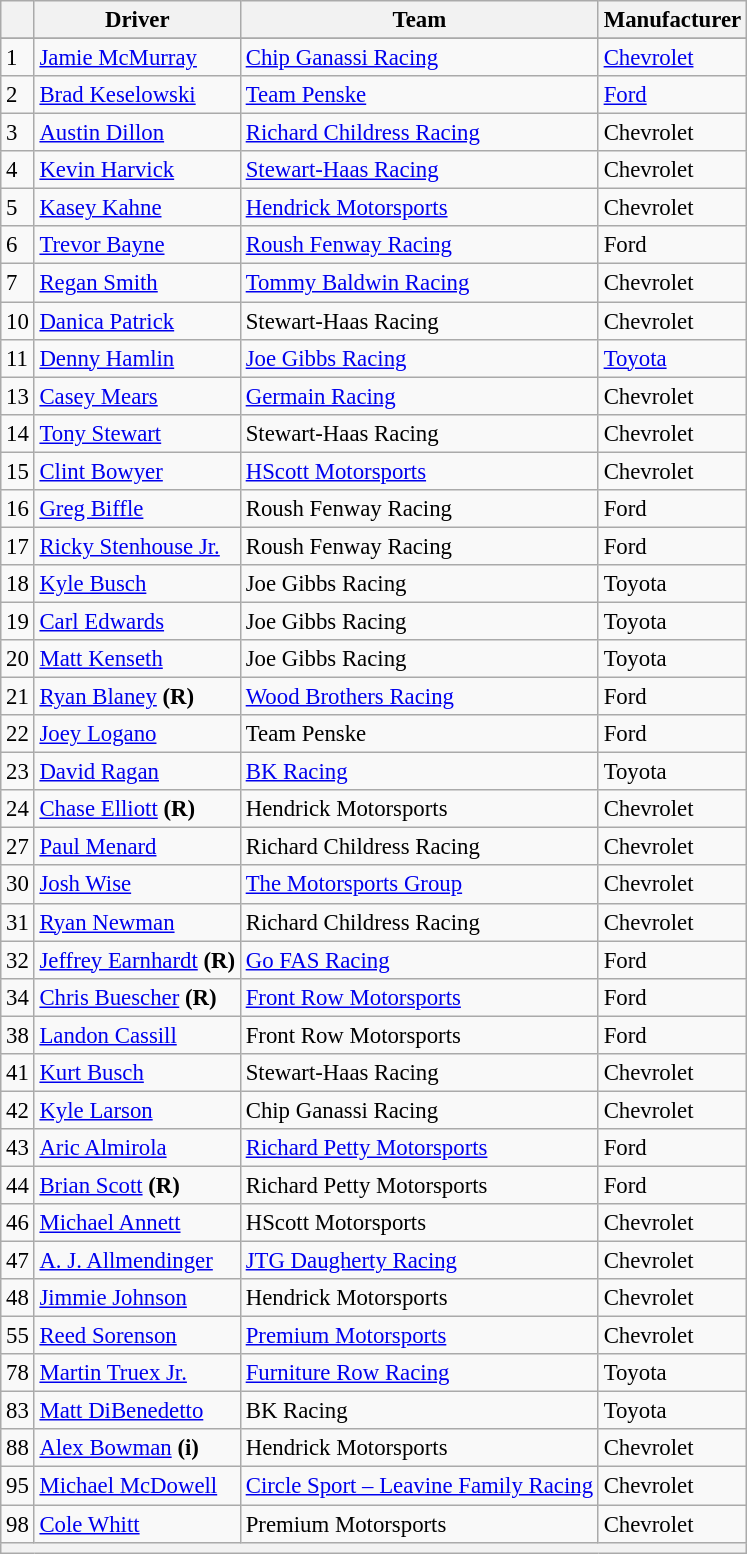<table class="wikitable" style="font-size:95%">
<tr>
<th></th>
<th>Driver</th>
<th>Team</th>
<th>Manufacturer</th>
</tr>
<tr>
</tr>
<tr>
<td>1</td>
<td><a href='#'>Jamie McMurray</a></td>
<td><a href='#'>Chip Ganassi Racing</a></td>
<td><a href='#'>Chevrolet</a></td>
</tr>
<tr>
<td>2</td>
<td><a href='#'>Brad Keselowski</a></td>
<td><a href='#'>Team Penske</a></td>
<td><a href='#'>Ford</a></td>
</tr>
<tr>
<td>3</td>
<td><a href='#'>Austin Dillon</a></td>
<td><a href='#'>Richard Childress Racing</a></td>
<td>Chevrolet</td>
</tr>
<tr>
<td>4</td>
<td><a href='#'>Kevin Harvick</a></td>
<td><a href='#'>Stewart-Haas Racing</a></td>
<td>Chevrolet</td>
</tr>
<tr>
<td>5</td>
<td><a href='#'>Kasey Kahne</a></td>
<td><a href='#'>Hendrick Motorsports</a></td>
<td>Chevrolet</td>
</tr>
<tr>
<td>6</td>
<td><a href='#'>Trevor Bayne</a></td>
<td><a href='#'>Roush Fenway Racing</a></td>
<td>Ford</td>
</tr>
<tr>
<td>7</td>
<td><a href='#'>Regan Smith</a></td>
<td><a href='#'>Tommy Baldwin Racing</a></td>
<td>Chevrolet</td>
</tr>
<tr>
<td>10</td>
<td><a href='#'>Danica Patrick</a></td>
<td>Stewart-Haas Racing</td>
<td>Chevrolet</td>
</tr>
<tr>
<td>11</td>
<td><a href='#'>Denny Hamlin</a></td>
<td><a href='#'>Joe Gibbs Racing</a></td>
<td><a href='#'>Toyota</a></td>
</tr>
<tr>
<td>13</td>
<td><a href='#'>Casey Mears</a></td>
<td><a href='#'>Germain Racing</a></td>
<td>Chevrolet</td>
</tr>
<tr>
<td>14</td>
<td><a href='#'>Tony Stewart</a></td>
<td>Stewart-Haas Racing</td>
<td>Chevrolet</td>
</tr>
<tr>
<td>15</td>
<td><a href='#'>Clint Bowyer</a></td>
<td><a href='#'>HScott Motorsports</a></td>
<td>Chevrolet</td>
</tr>
<tr>
<td>16</td>
<td><a href='#'>Greg Biffle</a></td>
<td>Roush Fenway Racing</td>
<td>Ford</td>
</tr>
<tr>
<td>17</td>
<td><a href='#'>Ricky Stenhouse Jr.</a></td>
<td>Roush Fenway Racing</td>
<td>Ford</td>
</tr>
<tr>
<td>18</td>
<td><a href='#'>Kyle Busch</a></td>
<td>Joe Gibbs Racing</td>
<td>Toyota</td>
</tr>
<tr>
<td>19</td>
<td><a href='#'>Carl Edwards</a></td>
<td>Joe Gibbs Racing</td>
<td>Toyota</td>
</tr>
<tr>
<td>20</td>
<td><a href='#'>Matt Kenseth</a></td>
<td>Joe Gibbs Racing</td>
<td>Toyota</td>
</tr>
<tr>
<td>21</td>
<td><a href='#'>Ryan Blaney</a> <strong>(R)</strong></td>
<td><a href='#'>Wood Brothers Racing</a></td>
<td>Ford</td>
</tr>
<tr>
<td>22</td>
<td><a href='#'>Joey Logano</a></td>
<td>Team Penske</td>
<td>Ford</td>
</tr>
<tr>
<td>23</td>
<td><a href='#'>David Ragan</a></td>
<td><a href='#'>BK Racing</a></td>
<td>Toyota</td>
</tr>
<tr>
<td>24</td>
<td><a href='#'>Chase Elliott</a> <strong>(R)</strong></td>
<td>Hendrick Motorsports</td>
<td>Chevrolet</td>
</tr>
<tr>
<td>27</td>
<td><a href='#'>Paul Menard</a></td>
<td>Richard Childress Racing</td>
<td>Chevrolet</td>
</tr>
<tr>
<td>30</td>
<td><a href='#'>Josh Wise</a></td>
<td><a href='#'>The Motorsports Group</a></td>
<td>Chevrolet</td>
</tr>
<tr>
<td>31</td>
<td><a href='#'>Ryan Newman</a></td>
<td>Richard Childress Racing</td>
<td>Chevrolet</td>
</tr>
<tr>
<td>32</td>
<td><a href='#'>Jeffrey Earnhardt</a> <strong>(R)</strong></td>
<td><a href='#'>Go FAS Racing</a></td>
<td>Ford</td>
</tr>
<tr>
<td>34</td>
<td><a href='#'>Chris Buescher</a> <strong>(R)</strong></td>
<td><a href='#'>Front Row Motorsports</a></td>
<td>Ford</td>
</tr>
<tr>
<td>38</td>
<td><a href='#'>Landon Cassill</a></td>
<td>Front Row Motorsports</td>
<td>Ford</td>
</tr>
<tr>
<td>41</td>
<td><a href='#'>Kurt Busch</a></td>
<td>Stewart-Haas Racing</td>
<td>Chevrolet</td>
</tr>
<tr>
<td>42</td>
<td><a href='#'>Kyle Larson</a></td>
<td>Chip Ganassi Racing</td>
<td>Chevrolet</td>
</tr>
<tr>
<td>43</td>
<td><a href='#'>Aric Almirola</a></td>
<td><a href='#'>Richard Petty Motorsports</a></td>
<td>Ford</td>
</tr>
<tr>
<td>44</td>
<td><a href='#'>Brian Scott</a> <strong>(R)</strong></td>
<td>Richard Petty Motorsports</td>
<td>Ford</td>
</tr>
<tr>
<td>46</td>
<td><a href='#'>Michael Annett</a></td>
<td>HScott Motorsports</td>
<td>Chevrolet</td>
</tr>
<tr>
<td>47</td>
<td><a href='#'>A. J. Allmendinger</a></td>
<td><a href='#'>JTG Daugherty Racing</a></td>
<td>Chevrolet</td>
</tr>
<tr>
<td>48</td>
<td><a href='#'>Jimmie Johnson</a></td>
<td>Hendrick Motorsports</td>
<td>Chevrolet</td>
</tr>
<tr>
<td>55</td>
<td><a href='#'>Reed Sorenson</a></td>
<td><a href='#'>Premium Motorsports</a></td>
<td>Chevrolet</td>
</tr>
<tr>
<td>78</td>
<td><a href='#'>Martin Truex Jr.</a></td>
<td><a href='#'>Furniture Row Racing</a></td>
<td>Toyota</td>
</tr>
<tr>
<td>83</td>
<td><a href='#'>Matt DiBenedetto</a></td>
<td>BK Racing</td>
<td>Toyota</td>
</tr>
<tr>
<td>88</td>
<td><a href='#'>Alex Bowman</a> <strong>(i)</strong></td>
<td>Hendrick Motorsports</td>
<td>Chevrolet</td>
</tr>
<tr>
<td>95</td>
<td><a href='#'>Michael McDowell</a></td>
<td><a href='#'>Circle Sport – Leavine Family Racing</a></td>
<td>Chevrolet</td>
</tr>
<tr>
<td>98</td>
<td><a href='#'>Cole Whitt</a></td>
<td>Premium Motorsports</td>
<td>Chevrolet</td>
</tr>
<tr>
<th colspan="4"></th>
</tr>
</table>
